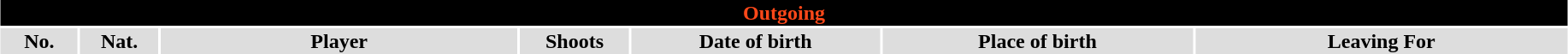<table class="toccolours"  style="width:97%; clear:both; margin:1.5em auto; text-align:center;">
<tr>
<th colspan="11" style="background:black; color:#FF4819;">Outgoing</th>
</tr>
<tr style="background:#ddd;">
<th width="5%">No.</th>
<th width="5%">Nat.</th>
<th !width="22%">Player</th>
<th width="7%">Shoots</th>
<th width="16%">Date of birth</th>
<th width="20%">Place of birth</th>
<th width="24%">Leaving For</th>
</tr>
</table>
